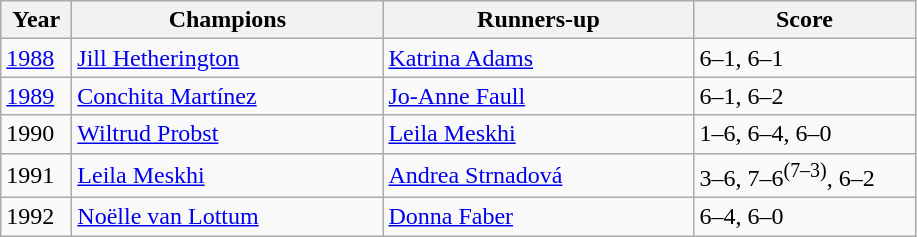<table class=wikitable>
<tr>
<th style="width:40px">Year</th>
<th style="width:200px">Champions</th>
<th style="width:200px">Runners-up</th>
<th style="width:140px" class="unsortable">Score</th>
</tr>
<tr>
<td><a href='#'>1988</a></td>
<td> <a href='#'>Jill Hetherington</a></td>
<td> <a href='#'>Katrina Adams</a></td>
<td>6–1, 6–1</td>
</tr>
<tr>
<td><a href='#'>1989</a></td>
<td> <a href='#'>Conchita Martínez</a></td>
<td> <a href='#'>Jo-Anne Faull</a></td>
<td>6–1, 6–2</td>
</tr>
<tr>
<td>1990</td>
<td> <a href='#'>Wiltrud Probst</a></td>
<td> <a href='#'>Leila Meskhi</a></td>
<td>1–6, 6–4, 6–0</td>
</tr>
<tr>
<td>1991</td>
<td> <a href='#'>Leila Meskhi</a></td>
<td> <a href='#'>Andrea Strnadová</a></td>
<td>3–6, 7–6<sup>(7–3)</sup>, 6–2</td>
</tr>
<tr>
<td>1992</td>
<td> <a href='#'>Noëlle van Lottum</a></td>
<td> <a href='#'>Donna Faber</a></td>
<td>6–4, 6–0</td>
</tr>
</table>
